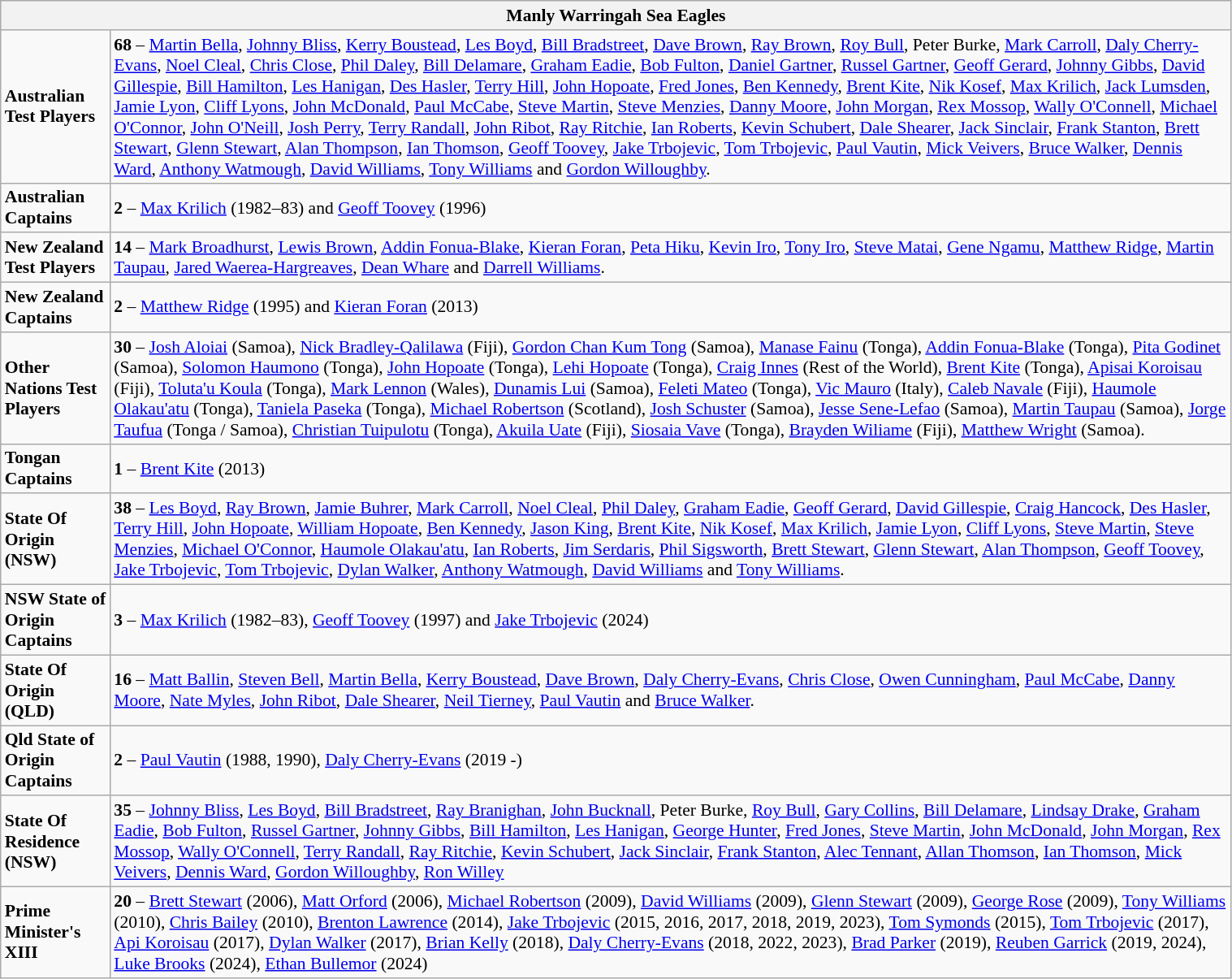<table class="wikitable" width="80%" style="font-size:90%">
<tr bgcolor="#efefef">
<th colspan=11>Manly Warringah Sea Eagles</th>
</tr>
<tr>
<td><strong>Australian Test Players</strong> <td> <strong>68</strong> – <a href='#'>Martin Bella</a>, <a href='#'>Johnny Bliss</a>, <a href='#'>Kerry Boustead</a>, <a href='#'>Les Boyd</a>, <a href='#'>Bill Bradstreet</a>, <a href='#'>Dave Brown</a>, <a href='#'>Ray Brown</a>, <a href='#'>Roy Bull</a>, Peter Burke, <a href='#'>Mark Carroll</a>, <a href='#'>Daly Cherry-Evans</a>, <a href='#'>Noel Cleal</a>, <a href='#'>Chris Close</a>, <a href='#'>Phil Daley</a>, <a href='#'>Bill Delamare</a>, <a href='#'>Graham Eadie</a>, <a href='#'>Bob Fulton</a>, <a href='#'>Daniel Gartner</a>, <a href='#'>Russel Gartner</a>, <a href='#'>Geoff Gerard</a>, <a href='#'>Johnny Gibbs</a>, <a href='#'>David Gillespie</a>, <a href='#'>Bill Hamilton</a>, <a href='#'>Les Hanigan</a>, <a href='#'>Des Hasler</a>, <a href='#'>Terry Hill</a>, <a href='#'>John Hopoate</a>, <a href='#'>Fred Jones</a>, <a href='#'>Ben Kennedy</a>, <a href='#'>Brent Kite</a>, <a href='#'>Nik Kosef</a>, <a href='#'>Max Krilich</a>, <a href='#'>Jack Lumsden</a>, <a href='#'>Jamie Lyon</a>, <a href='#'>Cliff Lyons</a>, <a href='#'>John McDonald</a>, <a href='#'>Paul McCabe</a>, <a href='#'>Steve Martin</a>, <a href='#'>Steve Menzies</a>, <a href='#'>Danny Moore</a>, <a href='#'>John Morgan</a>, <a href='#'>Rex Mossop</a>, <a href='#'>Wally O'Connell</a>, <a href='#'>Michael O'Connor</a>, <a href='#'>John O'Neill</a>, <a href='#'>Josh Perry</a>, <a href='#'>Terry Randall</a>, <a href='#'>John Ribot</a>, <a href='#'>Ray Ritchie</a>, <a href='#'>Ian Roberts</a>, <a href='#'>Kevin Schubert</a>, <a href='#'>Dale Shearer</a>, <a href='#'>Jack Sinclair</a>, <a href='#'>Frank Stanton</a>, <a href='#'>Brett Stewart</a>, <a href='#'>Glenn Stewart</a>, <a href='#'>Alan Thompson</a>, <a href='#'>Ian Thomson</a>, <a href='#'>Geoff Toovey</a>, <a href='#'>Jake Trbojevic</a>, <a href='#'>Tom Trbojevic</a>, <a href='#'>Paul Vautin</a>, <a href='#'>Mick Veivers</a>, <a href='#'>Bruce Walker</a>, <a href='#'>Dennis Ward</a>, <a href='#'>Anthony Watmough</a>, <a href='#'>David Williams</a>, <a href='#'>Tony Williams</a> and <a href='#'>Gordon Willoughby</a>.</td>
</tr>
<tr>
<td><strong>Australian Captains</strong> <td> <strong>2</strong> – <a href='#'>Max Krilich</a> (1982–83) and <a href='#'>Geoff Toovey</a> (1996)</td>
</tr>
<tr>
<td><strong>New Zealand Test Players</strong> <td> <strong>14</strong> – <a href='#'>Mark Broadhurst</a>, <a href='#'>Lewis Brown</a>, <a href='#'>Addin Fonua-Blake</a>, <a href='#'>Kieran Foran</a>, <a href='#'>Peta Hiku</a>, <a href='#'>Kevin Iro</a>, <a href='#'>Tony Iro</a>, <a href='#'>Steve Matai</a>, <a href='#'>Gene Ngamu</a>, <a href='#'>Matthew Ridge</a>, <a href='#'>Martin Taupau</a>, <a href='#'>Jared Waerea-Hargreaves</a>, <a href='#'>Dean Whare</a> and <a href='#'>Darrell Williams</a>.</td>
</tr>
<tr>
<td><strong>New Zealand Captains</strong> <td> <strong>2</strong> – <a href='#'>Matthew Ridge</a> (1995) and <a href='#'>Kieran Foran</a> (2013)</td>
</tr>
<tr>
<td><strong>Other Nations Test Players</strong> <td> <strong>30</strong> – <a href='#'>Josh Aloiai</a> (Samoa), <a href='#'>Nick Bradley-Qalilawa</a> (Fiji), <a href='#'>Gordon Chan Kum Tong</a> (Samoa), <a href='#'>Manase Fainu</a> (Tonga), <a href='#'>Addin Fonua-Blake</a> (Tonga), <a href='#'>Pita Godinet</a> (Samoa), <a href='#'>Solomon Haumono</a> (Tonga), <a href='#'>John Hopoate</a> (Tonga), <a href='#'>Lehi Hopoate</a> (Tonga), <a href='#'>Craig Innes</a> (Rest of the World), <a href='#'>Brent Kite</a> (Tonga), <a href='#'>Apisai Koroisau</a> (Fiji), <a href='#'>Toluta'u Koula</a> (Tonga), <a href='#'>Mark Lennon</a> (Wales), <a href='#'>Dunamis Lui</a> (Samoa), <a href='#'>Feleti Mateo</a> (Tonga), <a href='#'>Vic Mauro</a> (Italy), <a href='#'>Caleb Navale</a> (Fiji), <a href='#'>Haumole Olakau'atu</a> (Tonga), <a href='#'>Taniela Paseka</a> (Tonga), <a href='#'>Michael Robertson</a> (Scotland), <a href='#'>Josh Schuster</a> (Samoa), <a href='#'>Jesse Sene-Lefao</a> (Samoa), <a href='#'>Martin Taupau</a> (Samoa), <a href='#'>Jorge Taufua</a> (Tonga / Samoa), <a href='#'>Christian Tuipulotu</a> (Tonga), <a href='#'>Akuila Uate</a> (Fiji), <a href='#'>Siosaia Vave</a> (Tonga), <a href='#'>Brayden Wiliame</a> (Fiji), <a href='#'>Matthew Wright</a> (Samoa).</td>
</tr>
<tr>
<td><strong>Tongan Captains</strong> <td> <strong>1</strong> – <a href='#'>Brent Kite</a> (2013)</td>
</tr>
<tr>
<td><strong>State Of Origin (NSW)</strong> <td> <strong>38</strong> – <a href='#'>Les Boyd</a>, <a href='#'>Ray Brown</a>, <a href='#'>Jamie Buhrer</a>, <a href='#'>Mark Carroll</a>, <a href='#'>Noel Cleal</a>, <a href='#'>Phil Daley</a>, <a href='#'>Graham Eadie</a>, <a href='#'>Geoff Gerard</a>, <a href='#'>David Gillespie</a>, <a href='#'>Craig Hancock</a>, <a href='#'>Des Hasler</a>, <a href='#'>Terry Hill</a>, <a href='#'>John Hopoate</a>, <a href='#'>William Hopoate</a>, <a href='#'>Ben Kennedy</a>, <a href='#'>Jason King</a>, <a href='#'>Brent Kite</a>, <a href='#'>Nik Kosef</a>, <a href='#'>Max Krilich</a>, <a href='#'>Jamie Lyon</a>, <a href='#'>Cliff Lyons</a>, <a href='#'>Steve Martin</a>, <a href='#'>Steve Menzies</a>, <a href='#'>Michael O'Connor</a>, <a href='#'>Haumole Olakau'atu</a>, <a href='#'>Ian Roberts</a>, <a href='#'>Jim Serdaris</a>, <a href='#'>Phil Sigsworth</a>, <a href='#'>Brett Stewart</a>, <a href='#'>Glenn Stewart</a>, <a href='#'>Alan Thompson</a>, <a href='#'>Geoff Toovey</a>, <a href='#'>Jake Trbojevic</a>, <a href='#'>Tom Trbojevic</a>, <a href='#'>Dylan Walker</a>, <a href='#'>Anthony Watmough</a>, <a href='#'>David Williams</a> and <a href='#'>Tony Williams</a>.</td>
</tr>
<tr>
<td><strong>NSW State of Origin Captains</strong> <td> <strong>3</strong> – <a href='#'>Max Krilich</a> (1982–83), <a href='#'>Geoff Toovey</a> (1997) and <a href='#'>Jake Trbojevic</a> (2024)</td>
</tr>
<tr>
<td><strong>State Of Origin (QLD)</strong> <td> <strong>16</strong> – <a href='#'>Matt Ballin</a>, <a href='#'>Steven Bell</a>, <a href='#'>Martin Bella</a>, <a href='#'>Kerry Boustead</a>, <a href='#'>Dave Brown</a>, <a href='#'>Daly Cherry-Evans</a>, <a href='#'>Chris Close</a>, <a href='#'>Owen Cunningham</a>, <a href='#'>Paul McCabe</a>, <a href='#'>Danny Moore</a>, <a href='#'>Nate Myles</a>, <a href='#'>John Ribot</a>, <a href='#'>Dale Shearer</a>, <a href='#'>Neil Tierney</a>, <a href='#'>Paul Vautin</a> and <a href='#'>Bruce Walker</a>.</td>
</tr>
<tr>
<td><strong>Qld State of Origin Captains</strong> <td> <strong>2</strong> – <a href='#'>Paul Vautin</a> (1988, 1990), <a href='#'>Daly Cherry-Evans</a> (2019 -)</td>
</tr>
<tr>
<td><strong>State Of Residence (NSW)</strong> <td> <strong>35</strong> – <a href='#'>Johnny Bliss</a>, <a href='#'>Les Boyd</a>, <a href='#'>Bill Bradstreet</a>, <a href='#'>Ray Branighan</a>, <a href='#'>John Bucknall</a>, Peter Burke, <a href='#'>Roy Bull</a>, <a href='#'>Gary Collins</a>, <a href='#'>Bill Delamare</a>, <a href='#'>Lindsay Drake</a>, <a href='#'>Graham Eadie</a>, <a href='#'>Bob Fulton</a>, <a href='#'>Russel Gartner</a>, <a href='#'>Johnny Gibbs</a>, <a href='#'>Bill Hamilton</a>, <a href='#'>Les Hanigan</a>, <a href='#'>George Hunter</a>, <a href='#'>Fred Jones</a>, <a href='#'>Steve Martin</a>, <a href='#'>John McDonald</a>, <a href='#'>John Morgan</a>, <a href='#'>Rex Mossop</a>, <a href='#'>Wally O'Connell</a>, <a href='#'>Terry Randall</a>, <a href='#'>Ray Ritchie</a>, <a href='#'>Kevin Schubert</a>, <a href='#'>Jack Sinclair</a>, <a href='#'>Frank Stanton</a>, <a href='#'>Alec Tennant</a>, <a href='#'>Allan Thomson</a>, <a href='#'>Ian Thomson</a>, <a href='#'>Mick Veivers</a>, <a href='#'>Dennis Ward</a>, <a href='#'>Gordon Willoughby</a>, <a href='#'>Ron Willey</a></td>
</tr>
<tr>
<td><strong>Prime Minister's XIII</strong> <td> <strong>20</strong> – <a href='#'>Brett Stewart</a> (2006), <a href='#'>Matt Orford</a> (2006), <a href='#'>Michael Robertson</a> (2009), <a href='#'>David Williams</a> (2009), <a href='#'>Glenn Stewart</a> (2009), <a href='#'>George Rose</a> (2009), <a href='#'>Tony Williams</a> (2010), <a href='#'>Chris Bailey</a> (2010), <a href='#'>Brenton Lawrence</a> (2014), <a href='#'>Jake Trbojevic</a> (2015, 2016, 2017, 2018, 2019, 2023), <a href='#'>Tom Symonds</a> (2015), <a href='#'>Tom Trbojevic</a> (2017), <a href='#'>Api Koroisau</a> (2017), <a href='#'>Dylan Walker</a> (2017), <a href='#'>Brian Kelly</a> (2018), <a href='#'>Daly Cherry-Evans</a> (2018, 2022, 2023), <a href='#'>Brad Parker</a> (2019), <a href='#'>Reuben Garrick</a> (2019, 2024), <a href='#'>Luke Brooks</a> (2024), <a href='#'>Ethan Bullemor</a> (2024)</td>
</tr>
</table>
